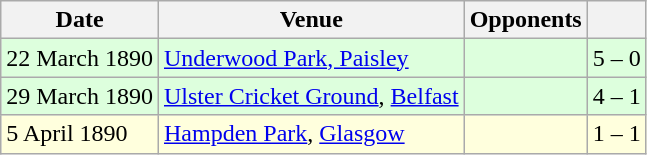<table class="wikitable">
<tr>
<th>Date</th>
<th>Venue</th>
<th>Opponents</th>
<th></th>
</tr>
<tr bgcolor=#ddffdd>
<td>22 March 1890</td>
<td><a href='#'>Underwood Park, Paisley</a></td>
<td></td>
<td align=center>5 – 0</td>
</tr>
<tr bgcolor=#ddffdd>
<td>29 March 1890</td>
<td><a href='#'>Ulster Cricket Ground</a>, <a href='#'>Belfast</a></td>
<td></td>
<td align=center>4 – 1</td>
</tr>
<tr bgcolor=#ffffdd>
<td>5 April 1890</td>
<td><a href='#'>Hampden Park</a>, <a href='#'>Glasgow</a></td>
<td></td>
<td align=center>1 – 1</td>
</tr>
</table>
